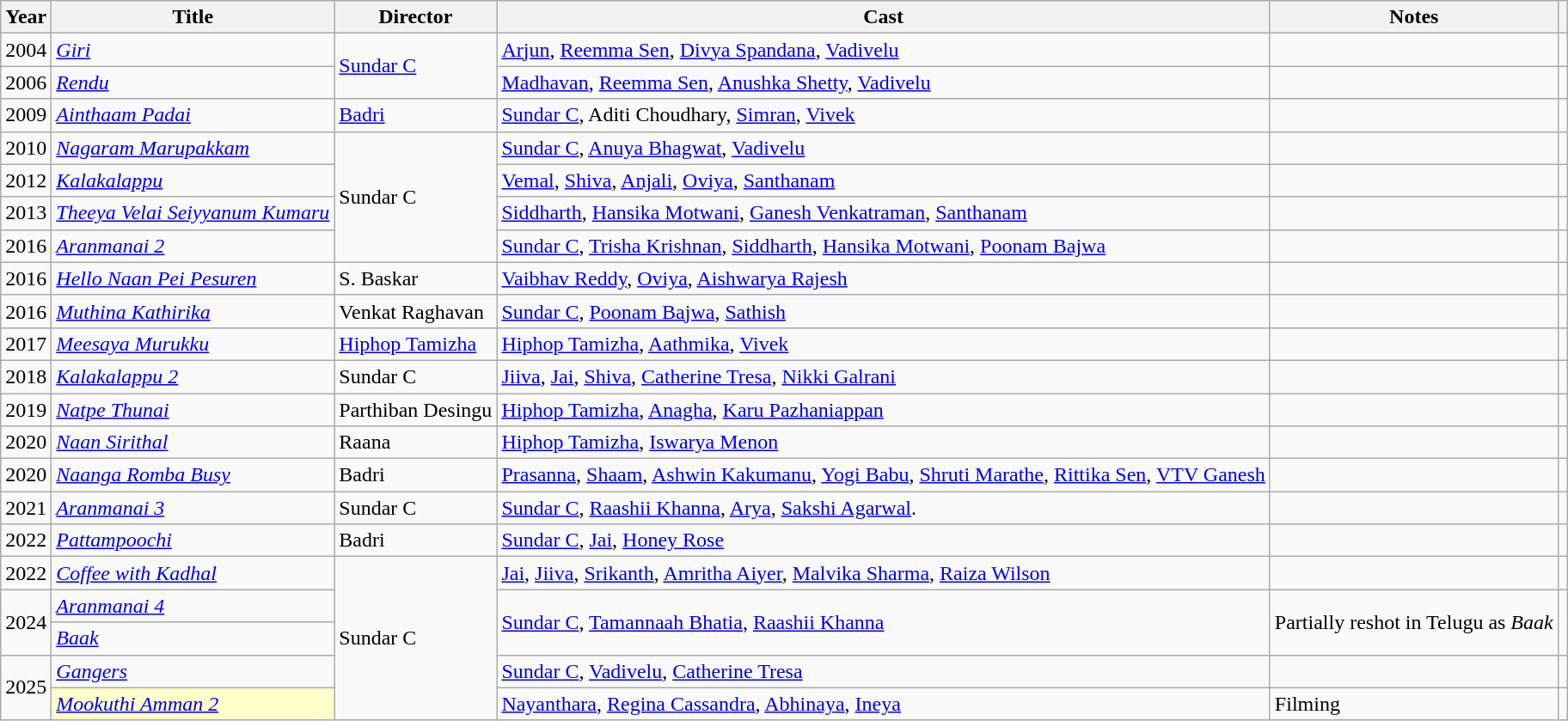<table class="wikitable sortable">
<tr>
<th>Year</th>
<th>Title</th>
<th>Director</th>
<th>Cast</th>
<th>Notes</th>
<th class="unsortable"></th>
</tr>
<tr>
<td>2004</td>
<td><em><a href='#'>Giri</a></em></td>
<td rowspan="2"><a href='#'>Sundar C</a></td>
<td><a href='#'>Arjun</a>, <a href='#'>Reemma Sen</a>, <a href='#'>Divya Spandana</a>, <a href='#'>Vadivelu</a></td>
<td></td>
<td style="text-align:center;"></td>
</tr>
<tr>
<td>2006</td>
<td><em><a href='#'>Rendu</a></em></td>
<td><a href='#'>Madhavan</a>, <a href='#'>Reemma Sen</a>, <a href='#'>Anushka Shetty</a>, <a href='#'>Vadivelu</a></td>
<td></td>
<td style="text-align:center;"></td>
</tr>
<tr>
<td>2009</td>
<td><em><a href='#'>Ainthaam Padai</a></em></td>
<td><a href='#'>Badri</a></td>
<td><a href='#'>Sundar C</a>, Aditi Choudhary, <a href='#'>Simran</a>, <a href='#'>Vivek</a></td>
<td></td>
<td style="text-align:center;"></td>
</tr>
<tr>
<td>2010</td>
<td><em><a href='#'>Nagaram Marupakkam</a></em></td>
<td rowspan="4">Sundar C</td>
<td><a href='#'>Sundar C</a>, <a href='#'>Anuya Bhagwat</a>, <a href='#'>Vadivelu</a></td>
<td></td>
<td style="text-align:center;"></td>
</tr>
<tr>
<td>2012</td>
<td><em><a href='#'>Kalakalappu</a></em></td>
<td><a href='#'>Vemal</a>, <a href='#'>Shiva</a>, <a href='#'>Anjali</a>, <a href='#'>Oviya</a>, <a href='#'>Santhanam</a></td>
<td></td>
<td style="text-align:center;"></td>
</tr>
<tr>
<td>2013</td>
<td><em><a href='#'>Theeya Velai Seiyyanum Kumaru</a></em></td>
<td><a href='#'>Siddharth</a>, <a href='#'>Hansika Motwani</a>, <a href='#'>Ganesh Venkatraman</a>, <a href='#'>Santhanam</a></td>
<td></td>
<td style="text-align:center;"></td>
</tr>
<tr>
<td>2016</td>
<td><em><a href='#'>Aranmanai 2</a></em></td>
<td><a href='#'>Sundar C</a>, <a href='#'>Trisha Krishnan</a>, <a href='#'>Siddharth</a>, <a href='#'>Hansika Motwani</a>, <a href='#'>Poonam Bajwa</a></td>
<td></td>
<td style="text-align:center;"></td>
</tr>
<tr>
<td>2016</td>
<td><em><a href='#'>Hello Naan Pei Pesuren</a></em></td>
<td>S. Baskar</td>
<td><a href='#'>Vaibhav Reddy</a>, <a href='#'>Oviya</a>, <a href='#'>Aishwarya Rajesh</a></td>
<td></td>
<td style="text-align:center;"></td>
</tr>
<tr>
<td>2016</td>
<td><em><a href='#'>Muthina Kathirika</a></em></td>
<td>Venkat Raghavan</td>
<td><a href='#'>Sundar C</a>, <a href='#'>Poonam Bajwa</a>, <a href='#'>Sathish</a></td>
<td></td>
<td style="text-align:center;"></td>
</tr>
<tr>
<td>2017</td>
<td><em><a href='#'>Meesaya Murukku</a></em></td>
<td><a href='#'>Hiphop Tamizha</a></td>
<td><a href='#'>Hiphop Tamizha</a>, <a href='#'>Aathmika</a>, <a href='#'>Vivek</a></td>
<td></td>
<td style="text-align:center;"></td>
</tr>
<tr>
<td>2018</td>
<td><em><a href='#'>Kalakalappu 2</a></em></td>
<td>Sundar C</td>
<td><a href='#'>Jiiva</a>, <a href='#'>Jai</a>, <a href='#'>Shiva</a>, <a href='#'>Catherine Tresa</a>, <a href='#'>Nikki Galrani</a></td>
<td></td>
<td style="text-align:center;"></td>
</tr>
<tr>
<td>2019</td>
<td><em><a href='#'>Natpe Thunai</a></em></td>
<td>Parthiban Desingu</td>
<td><a href='#'>Hiphop Tamizha</a>, <a href='#'>Anagha</a>, <a href='#'>Karu Pazhaniappan</a></td>
<td></td>
<td style="text-align:center;"></td>
</tr>
<tr>
<td>2020</td>
<td><em><a href='#'>Naan Sirithal</a></em></td>
<td>Raana</td>
<td><a href='#'>Hiphop Tamizha</a>, <a href='#'>Iswarya Menon</a></td>
<td></td>
<td style="text-align:center;"></td>
</tr>
<tr>
<td>2020</td>
<td><em><a href='#'>Naanga Romba Busy</a></em></td>
<td>Badri</td>
<td><a href='#'>Prasanna</a>, <a href='#'>Shaam</a>, <a href='#'>Ashwin Kakumanu</a>, <a href='#'>Yogi Babu</a>, <a href='#'>Shruti Marathe</a>, <a href='#'>Rittika Sen</a>, <a href='#'>VTV Ganesh</a></td>
<td></td>
<td style="text-align:center;"></td>
</tr>
<tr>
<td>2021</td>
<td><em><a href='#'>Aranmanai 3</a></em></td>
<td>Sundar C</td>
<td><a href='#'>Sundar C</a>, <a href='#'>Raashii Khanna</a>, <a href='#'>Arya</a>, <a href='#'>Sakshi Agarwal</a>.</td>
<td></td>
<td style="text-align:center;"></td>
</tr>
<tr>
<td>2022</td>
<td><em><a href='#'>Pattampoochi</a></em></td>
<td>Badri</td>
<td><a href='#'>Sundar C</a>, <a href='#'>Jai</a>, <a href='#'>Honey Rose</a></td>
<td></td>
<td style="text-align:center;"></td>
</tr>
<tr>
<td>2022</td>
<td><em><a href='#'>Coffee with Kadhal</a></em></td>
<td rowspan="5">Sundar C</td>
<td><a href='#'>Jai</a>, <a href='#'>Jiiva</a>, <a href='#'>Srikanth</a>, <a href='#'>Amritha Aiyer</a>, <a href='#'>Malvika Sharma</a>, <a href='#'>Raiza Wilson</a></td>
<td></td>
<td style="text-align:center;"></td>
</tr>
<tr>
<td rowspan="2">2024</td>
<td><em><a href='#'>Aranmanai 4</a></em></td>
<td rowspan="2"><a href='#'>Sundar C</a>, <a href='#'>Tamannaah Bhatia</a>, <a href='#'>Raashii Khanna</a></td>
<td rowspan="2">Partially reshot in Telugu as <em>Baak</em></td>
<td rowspan="2" style="text-align:center;"></td>
</tr>
<tr>
<td><em><a href='#'>Baak</a></em></td>
</tr>
<tr>
<td rowspan="2">2025</td>
<td><em><a href='#'>Gangers</a></em></td>
<td><a href='#'>Sundar C</a>, <a href='#'>Vadivelu</a>, <a href='#'>Catherine Tresa</a></td>
<td></td>
<td></td>
</tr>
<tr>
<td Style="background:#ffc;"><em><a href='#'>Mookuthi Amman 2</a></em>  </td>
<td><a href='#'>Nayanthara</a>, <a href='#'>Regina Cassandra</a>, <a href='#'>Abhinaya</a>, <a href='#'>Ineya</a></td>
<td>Filming</td>
<td></td>
</tr>
</table>
